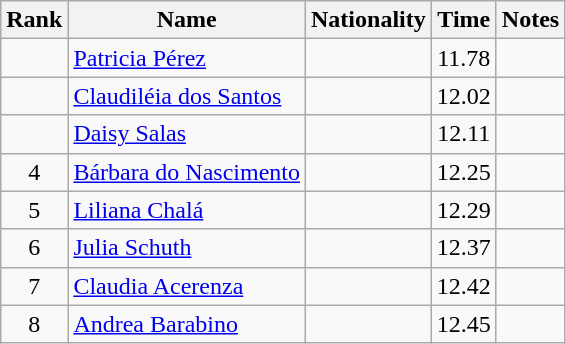<table class="wikitable sortable" style="text-align:center">
<tr>
<th>Rank</th>
<th>Name</th>
<th>Nationality</th>
<th>Time</th>
<th>Notes</th>
</tr>
<tr>
<td></td>
<td align=left><a href='#'>Patricia Pérez</a></td>
<td align=left></td>
<td>11.78</td>
<td></td>
</tr>
<tr>
<td></td>
<td align=left><a href='#'>Claudiléia dos Santos</a></td>
<td align=left></td>
<td>12.02</td>
<td></td>
</tr>
<tr>
<td></td>
<td align=left><a href='#'>Daisy Salas</a></td>
<td align=left></td>
<td>12.11</td>
<td></td>
</tr>
<tr>
<td>4</td>
<td align=left><a href='#'>Bárbara do Nascimento</a></td>
<td align=left></td>
<td>12.25</td>
<td></td>
</tr>
<tr>
<td>5</td>
<td align=left><a href='#'>Liliana Chalá</a></td>
<td align=left></td>
<td>12.29</td>
<td></td>
</tr>
<tr>
<td>6</td>
<td align=left><a href='#'>Julia Schuth</a></td>
<td align=left></td>
<td>12.37</td>
<td></td>
</tr>
<tr>
<td>7</td>
<td align=left><a href='#'>Claudia Acerenza</a></td>
<td align=left></td>
<td>12.42</td>
<td></td>
</tr>
<tr>
<td>8</td>
<td align=left><a href='#'>Andrea Barabino</a></td>
<td align=left></td>
<td>12.45</td>
<td></td>
</tr>
</table>
